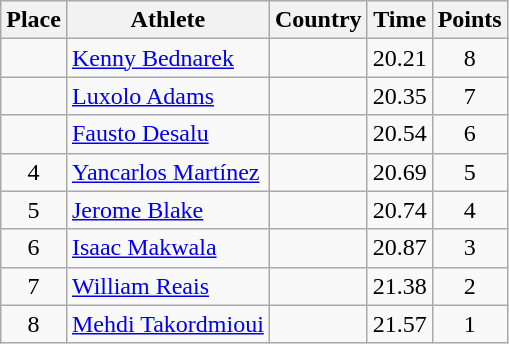<table class="wikitable">
<tr>
<th>Place</th>
<th>Athlete</th>
<th>Country</th>
<th>Time</th>
<th>Points</th>
</tr>
<tr>
<td align=center></td>
<td><a href='#'>Kenny Bednarek</a></td>
<td></td>
<td>20.21</td>
<td align=center>8</td>
</tr>
<tr>
<td align=center></td>
<td><a href='#'>Luxolo Adams</a></td>
<td></td>
<td>20.35</td>
<td align=center>7</td>
</tr>
<tr>
<td align=center></td>
<td><a href='#'>Fausto Desalu</a></td>
<td></td>
<td>20.54</td>
<td align=center>6</td>
</tr>
<tr>
<td align=center>4</td>
<td><a href='#'>Yancarlos Martínez</a></td>
<td></td>
<td>20.69</td>
<td align=center>5</td>
</tr>
<tr>
<td align=center>5</td>
<td><a href='#'>Jerome Blake</a></td>
<td></td>
<td>20.74</td>
<td align=center>4</td>
</tr>
<tr>
<td align=center>6</td>
<td><a href='#'>Isaac Makwala</a></td>
<td></td>
<td>20.87</td>
<td align=center>3</td>
</tr>
<tr>
<td align=center>7</td>
<td><a href='#'>William Reais</a></td>
<td></td>
<td>21.38</td>
<td align=center>2</td>
</tr>
<tr>
<td align=center>8</td>
<td><a href='#'>Mehdi Takordmioui</a></td>
<td></td>
<td>21.57</td>
<td align=center>1</td>
</tr>
</table>
